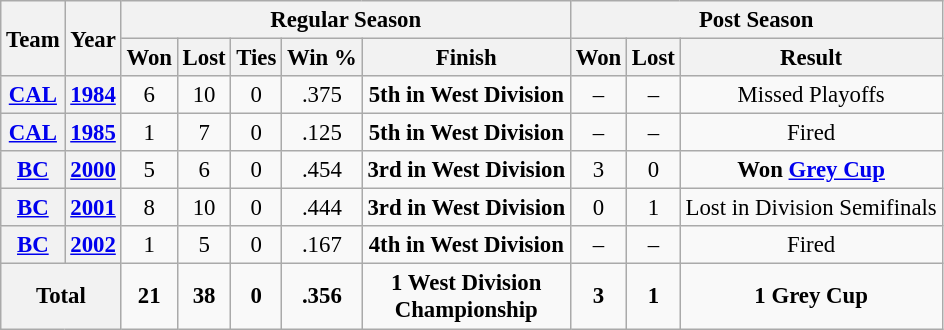<table class="wikitable" style="font-size: 95%; text-align:center;">
<tr>
<th rowspan="2">Team</th>
<th rowspan="2">Year</th>
<th colspan="5">Regular Season</th>
<th colspan="4">Post Season</th>
</tr>
<tr>
<th>Won</th>
<th>Lost</th>
<th>Ties</th>
<th>Win %</th>
<th>Finish</th>
<th>Won</th>
<th>Lost</th>
<th>Result</th>
</tr>
<tr>
<th><a href='#'>CAL</a></th>
<th><a href='#'>1984</a></th>
<td>6</td>
<td>10</td>
<td>0</td>
<td>.375</td>
<td><strong>5th in West Division</strong></td>
<td>–</td>
<td>–</td>
<td>Missed Playoffs</td>
</tr>
<tr>
<th><a href='#'>CAL</a></th>
<th><a href='#'>1985</a></th>
<td>1</td>
<td>7</td>
<td>0</td>
<td>.125</td>
<td><strong>5th in West Division</strong></td>
<td>–</td>
<td>–</td>
<td>Fired</td>
</tr>
<tr>
<th><a href='#'>BC</a></th>
<th><a href='#'>2000</a></th>
<td>5</td>
<td>6</td>
<td>0</td>
<td>.454</td>
<td><strong>3rd in West Division</strong></td>
<td>3</td>
<td>0</td>
<td><strong>Won <a href='#'>Grey Cup</a></strong></td>
</tr>
<tr>
<th><a href='#'>BC</a></th>
<th><a href='#'>2001</a></th>
<td>8</td>
<td>10</td>
<td>0</td>
<td>.444</td>
<td><strong>3rd in West Division</strong></td>
<td>0</td>
<td>1</td>
<td>Lost in Division Semifinals</td>
</tr>
<tr>
<th><a href='#'>BC</a></th>
<th><a href='#'>2002</a></th>
<td>1</td>
<td>5</td>
<td>0</td>
<td>.167</td>
<td><strong>4th in West Division</strong></td>
<td>–</td>
<td>–</td>
<td>Fired</td>
</tr>
<tr>
<th colspan="2"><strong>Total</strong></th>
<td><strong>21</strong></td>
<td><strong>38</strong></td>
<td><strong>0</strong></td>
<td><strong>.356</strong></td>
<td><strong>1 West Division<br>Championship</strong></td>
<td><strong>3</strong></td>
<td><strong>1</strong></td>
<td><strong>1 Grey Cup</strong></td>
</tr>
</table>
